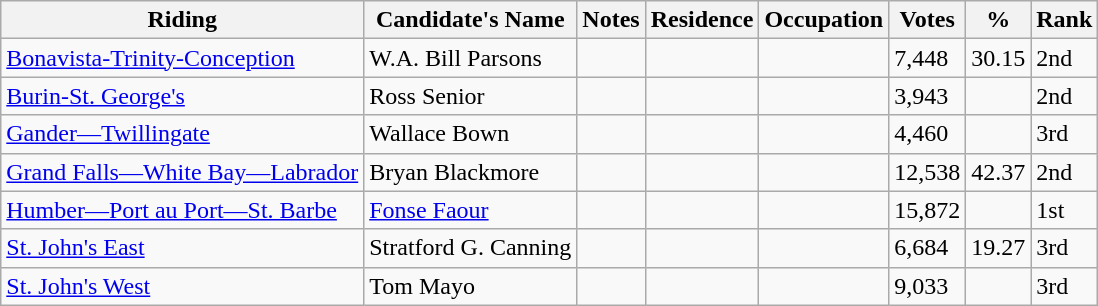<table class="wikitable sortable">
<tr>
<th>Riding<br></th>
<th>Candidate's Name</th>
<th>Notes</th>
<th>Residence</th>
<th>Occupation</th>
<th>Votes</th>
<th>%</th>
<th>Rank</th>
</tr>
<tr>
<td><a href='#'>Bonavista-Trinity-Conception</a></td>
<td>W.A. Bill Parsons</td>
<td></td>
<td></td>
<td></td>
<td>7,448</td>
<td>30.15</td>
<td>2nd</td>
</tr>
<tr>
<td><a href='#'>Burin-St. George's</a></td>
<td>Ross Senior</td>
<td></td>
<td></td>
<td></td>
<td>3,943</td>
<td></td>
<td>2nd</td>
</tr>
<tr>
<td><a href='#'>Gander—Twillingate</a></td>
<td>Wallace Bown</td>
<td></td>
<td></td>
<td></td>
<td>4,460</td>
<td></td>
<td>3rd</td>
</tr>
<tr>
<td><a href='#'>Grand Falls—White Bay—Labrador</a></td>
<td>Bryan Blackmore</td>
<td></td>
<td></td>
<td></td>
<td>12,538</td>
<td>42.37</td>
<td>2nd</td>
</tr>
<tr>
<td><a href='#'>Humber—Port au Port—St. Barbe</a></td>
<td><a href='#'>Fonse Faour</a></td>
<td></td>
<td></td>
<td></td>
<td>15,872</td>
<td></td>
<td>1st</td>
</tr>
<tr>
<td><a href='#'>St. John's East</a></td>
<td>Stratford G. Canning</td>
<td></td>
<td></td>
<td></td>
<td>6,684</td>
<td>19.27</td>
<td>3rd</td>
</tr>
<tr>
<td><a href='#'>St. John's West</a></td>
<td>Tom Mayo</td>
<td></td>
<td></td>
<td></td>
<td>9,033</td>
<td></td>
<td>3rd</td>
</tr>
</table>
